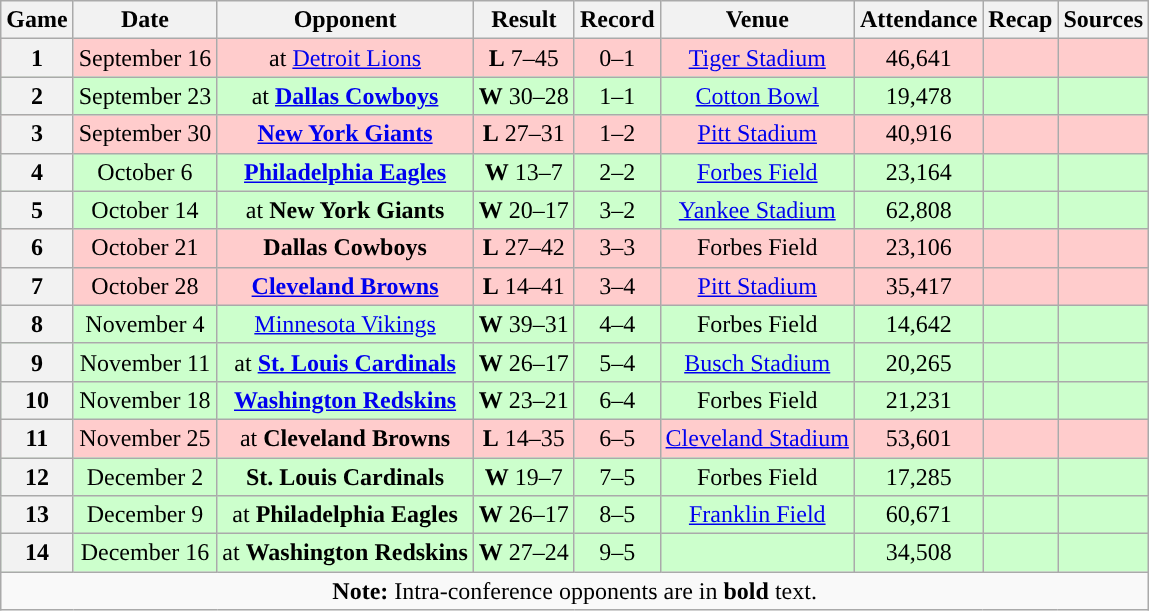<table class="wikitable" style="text-align:center">
<tr>
<th>Game</th>
<th>Date</th>
<th>Opponent</th>
<th>Result</th>
<th>Record</th>
<th>Venue</th>
<th>Attendance</th>
<th>Recap</th>
<th>Sources</th>
</tr>
<tr style="background:#fcc">
<th>1</th>
<td>September 16</td>
<td>at <a href='#'>Detroit Lions</a></td>
<td><strong>L</strong> 7–45</td>
<td>0–1</td>
<td><a href='#'>Tiger Stadium</a></td>
<td>46,641</td>
<td></td>
<td></td>
</tr>
<tr style="background:#cfc">
<th>2</th>
<td>September 23</td>
<td>at <strong><a href='#'>Dallas Cowboys</a></strong></td>
<td><strong>W</strong> 30–28</td>
<td>1–1</td>
<td><a href='#'>Cotton Bowl</a></td>
<td>19,478</td>
<td></td>
<td></td>
</tr>
<tr style="background:#fcc">
<th>3</th>
<td>September 30</td>
<td><strong><a href='#'>New York Giants</a></strong></td>
<td><strong>L</strong> 27–31</td>
<td>1–2</td>
<td><a href='#'>Pitt Stadium</a></td>
<td>40,916</td>
<td></td>
<td></td>
</tr>
<tr style="background:#cfc">
<th>4</th>
<td>October 6</td>
<td><strong><a href='#'>Philadelphia Eagles</a></strong></td>
<td><strong>W</strong> 13–7</td>
<td>2–2</td>
<td><a href='#'>Forbes Field</a></td>
<td>23,164</td>
<td></td>
<td></td>
</tr>
<tr style="background:#cfc">
<th>5</th>
<td>October 14</td>
<td>at <strong>New York Giants</strong></td>
<td><strong>W</strong> 20–17</td>
<td>3–2</td>
<td><a href='#'>Yankee Stadium</a></td>
<td>62,808</td>
<td></td>
<td></td>
</tr>
<tr style="background:#fcc">
<th>6</th>
<td>October 21</td>
<td><strong>Dallas Cowboys</strong></td>
<td><strong>L</strong> 27–42</td>
<td>3–3</td>
<td>Forbes Field</td>
<td>23,106</td>
<td></td>
<td></td>
</tr>
<tr style="background:#fcc">
<th>7</th>
<td>October 28</td>
<td><strong><a href='#'>Cleveland Browns</a></strong></td>
<td><strong>L</strong> 14–41</td>
<td>3–4</td>
<td><a href='#'>Pitt Stadium</a></td>
<td>35,417</td>
<td></td>
<td></td>
</tr>
<tr style="background:#cfc">
<th>8</th>
<td>November 4</td>
<td><a href='#'>Minnesota Vikings</a></td>
<td><strong>W</strong> 39–31</td>
<td>4–4</td>
<td>Forbes Field</td>
<td>14,642</td>
<td></td>
<td></td>
</tr>
<tr style="background:#cfc">
<th>9</th>
<td>November 11</td>
<td>at <strong><a href='#'>St. Louis Cardinals</a></strong></td>
<td><strong>W</strong> 26–17</td>
<td>5–4</td>
<td><a href='#'>Busch Stadium</a></td>
<td>20,265</td>
<td></td>
<td></td>
</tr>
<tr style="background:#cfc">
<th>10</th>
<td>November 18</td>
<td><strong><a href='#'>Washington Redskins</a></strong></td>
<td><strong>W</strong> 23–21</td>
<td>6–4</td>
<td>Forbes Field</td>
<td>21,231</td>
<td></td>
<td></td>
</tr>
<tr style="background:#fcc">
<th>11</th>
<td>November 25</td>
<td>at <strong>Cleveland Browns</strong></td>
<td><strong>L</strong> 14–35</td>
<td>6–5</td>
<td><a href='#'>Cleveland Stadium</a></td>
<td>53,601</td>
<td></td>
<td></td>
</tr>
<tr style="background:#cfc">
<th>12</th>
<td>December 2</td>
<td><strong>St. Louis Cardinals</strong></td>
<td><strong>W</strong> 19–7</td>
<td>7–5</td>
<td>Forbes Field</td>
<td>17,285</td>
<td></td>
<td></td>
</tr>
<tr style="background:#cfc">
<th>13</th>
<td>December 9</td>
<td>at <strong>Philadelphia Eagles</strong></td>
<td><strong>W</strong> 26–17</td>
<td>8–5</td>
<td><a href='#'>Franklin Field</a></td>
<td>60,671</td>
<td></td>
<td></td>
</tr>
<tr style="background:#cfc">
<th>14</th>
<td>December 16</td>
<td>at <strong>Washington Redskins</strong></td>
<td><strong>W</strong> 27–24</td>
<td>9–5</td>
<td></td>
<td>34,508</td>
<td></td>
<td></td>
</tr>
<tr>
<td colspan="10"><strong>Note:</strong> Intra-conference opponents are in <strong>bold</strong> text.</td>
</tr>
</table>
